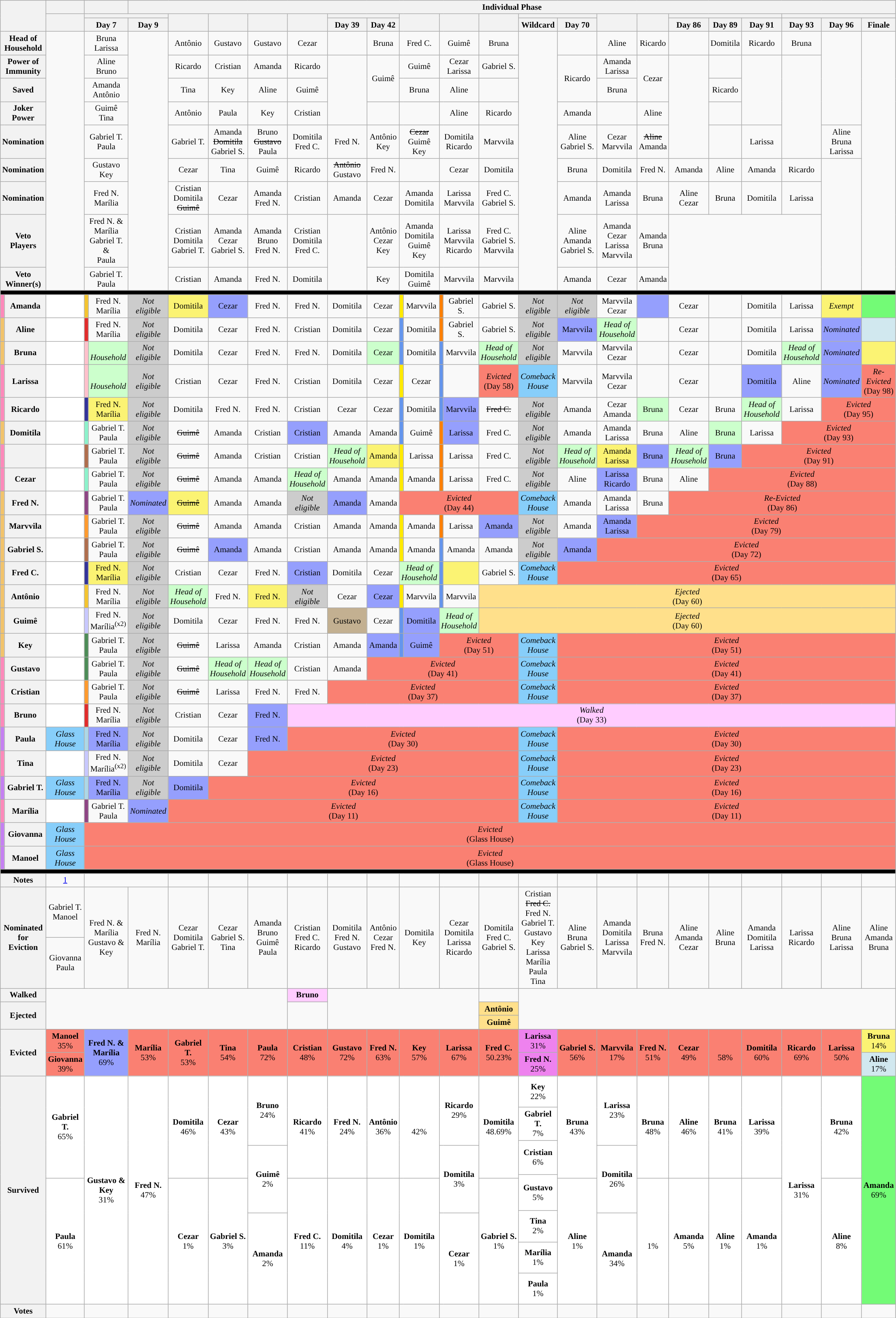<table class="wikitable" style="text-align:center; font-size:85%; ">
<tr>
<th rowspan=3 width=4.75% colspan=2></th>
<th></th>
<th colspan=02></th>
<th colspan=22>Individual Phase</th>
</tr>
<tr>
<th rowspan=2 width=4.25%></th>
<th colspan=3></th>
<th rowspan=2 width=4.25%></th>
<th rowspan=2 width=4.25%></th>
<th rowspan=2 width=4.25%></th>
<th rowspan=2 width=4.25%></th>
<th colspan=2></th>
<th rowspan=2 colspan=2 width=4.25%></th>
<th rowspan=2 colspan=2 width=4.25%></th>
<th rowspan=2 width=4.25%></th>
<th colspan=2></th>
<th rowspan=2 width=4.25%></th>
<th rowspan=2 width=4.25%></th>
<th colspan=3></th>
<th colspan=3></th>
</tr>
<tr>
<th colspan=2 width=4.25%>Day 7</th>
<th width=4.25%>Day 9</th>
<th width=4.25%>Day 39</th>
<th width=4.25%>Day 42</th>
<th width=4.25%>Wildcard</th>
<th width=4.25%>Day 70</th>
<th width=4.25%>Day 86</th>
<th width=4.25%>Day 89</th>
<th width=4.25%>Day 91</th>
<th width=4.25%>Day 93</th>
<th width=4.25%>Day 96</th>
<th width=4.25%>Finale</th>
</tr>
<tr>
<th colspan=2>Head of Household</th>
<td rowspan=9></td>
<td colspan=2>Bruna<br>Larissa </td>
<td rowspan=9></td>
<td>Antônio</td>
<td>Gustavo</td>
<td>Gustavo</td>
<td>Cezar</td>
<td></td>
<td>Bruna</td>
<td colspan=2>Fred C.</td>
<td colspan=2>Guimê</td>
<td>Bruna</td>
<td rowspan=9></td>
<td></td>
<td>Aline</td>
<td>Ricardo</td>
<td></td>
<td>Domitila</td>
<td>Ricardo</td>
<td>Bruna</td>
<td rowspan=4></td>
<td rowspan=9></td>
</tr>
<tr>
<th colspan=2>Power of<br>Immunity</th>
<td colspan=2>Aline<br>Bruno </td>
<td>Ricardo</td>
<td>Cristian</td>
<td>Amanda</td>
<td>Ricardo</td>
<td rowspan=3></td>
<td rowspan=2>Guimê</td>
<td colspan=2>Guimê</td>
<td colspan=2>Cezar<br>Larissa</td>
<td>Gabriel S.</td>
<td rowspan=2>Ricardo</td>
<td>Amanda<br>Larissa</td>
<td rowspan=2>Cezar</td>
<td rowspan=4></td>
<td></td>
<td rowspan=3></td>
<td rowspan=4></td>
</tr>
<tr>
<th colspan=2>Saved </th>
<td colspan=2>Amanda<br>Antônio</td>
<td>Tina</td>
<td>Key</td>
<td>Aline</td>
<td>Guimê</td>
<td colspan=2>Bruna</td>
<td colspan=2>Aline</td>
<td></td>
<td>Bruna</td>
<td>Ricardo</td>
</tr>
<tr>
<th colspan=2>Joker<br>Power</th>
<td colspan=2>Guimê<br>Tina </td>
<td>Antônio</td>
<td>Paula</td>
<td>Key</td>
<td>Cristian</td>
<td></td>
<td colspan=2></td>
<td colspan=2>Aline</td>
<td>Ricardo</td>
<td>Amanda</td>
<td></td>
<td>Aline</td>
<td></td>
</tr>
<tr>
<th colspan=2>Nomination<br></th>
<td colspan=2>Gabriel T.<br>Paula</td>
<td>Gabriel T.</td>
<td>Amanda<br><s>Domitila</s><br>Gabriel S.</td>
<td>Bruno<br><s>Gustavo</s><br>Paula</td>
<td>Domitila<br>Fred C.</td>
<td>Fred N.</td>
<td>Antônio<br>Key</td>
<td colspan=2><s>Cezar</s><br>Guimê<br>Key</td>
<td colspan=2>Domitila<br>Ricardo</td>
<td>Marvvila</td>
<td>Aline<br>Gabriel S.</td>
<td>Cezar<br>Marvvila</td>
<td><s>Aline</s><br>Amanda<br></td>
<td></td>
<td>Larissa</td>
<td>Aline<br>Bruna<br>Larissa</td>
</tr>
<tr>
<th colspan=2>Nomination<br></th>
<td colspan=2>Gustavo<br>Key</td>
<td>Cezar</td>
<td>Tina</td>
<td>Guimê</td>
<td>Ricardo</td>
<td><s>Antônio</s><br>Gustavo</td>
<td>Fred N.</td>
<td colspan=2></td>
<td colspan=2>Cezar</td>
<td>Domitila</td>
<td>Bruna</td>
<td>Domitila</td>
<td>Fred N.</td>
<td>Amanda</td>
<td>Aline</td>
<td>Amanda</td>
<td>Ricardo</td>
<td rowspan=4></td>
</tr>
<tr>
<th colspan=2>Nomination<br></th>
<td colspan=2>Fred N.<br>Marília</td>
<td>Cristian<br>Domitila<br><s>Guimê</s></td>
<td>Cezar</td>
<td>Amanda<br>Fred N.</td>
<td>Cristian</td>
<td>Amanda</td>
<td>Cezar</td>
<td colspan=2>Amanda<br>Domitila</td>
<td colspan=2>Larissa<br>Marvvila</td>
<td>Fred C.<br>Gabriel S.</td>
<td>Amanda</td>
<td>Amanda<br>Larissa</td>
<td>Bruna</td>
<td>Aline<br>Cezar</td>
<td>Bruna</td>
<td>Domitila</td>
<td>Larissa</td>
</tr>
<tr>
<th colspan=2>Veto<br>Players</th>
<td colspan=2>Fred N. &<br>Marília<br>Gabriel T. &<br>Paula</td>
<td>Cristian<br>Domitila<br>Gabriel T.</td>
<td>Amanda<br>Cezar<br>Gabriel S.</td>
<td>Amanda<br>Bruno<br>Fred N.</td>
<td>Cristian<br>Domitila<br>Fred C.</td>
<td rowspan=2></td>
<td>Antônio<br>Cezar<br>Key</td>
<td colspan=2>Amanda<br>Domitila<br>Guimê<br>Key</td>
<td colspan=2>Larissa<br>Marvvila<br>Ricardo</td>
<td>Fred C.<br>Gabriel S.<br>Marvvila</td>
<td>Aline<br>Amanda<br>Gabriel S.</td>
<td>Amanda<br>Cezar<br>Larissa<br>Marvvila</td>
<td>Amanda<br>Bruna<br></td>
<td rowspan=2 colspan=4></td>
</tr>
<tr>
<th colspan=2>Veto<br>Winner(s)</th>
<td colspan=2>Gabriel T.<br>Paula</td>
<td>Cristian</td>
<td>Amanda</td>
<td>Fred N.</td>
<td>Domitila</td>
<td>Key</td>
<td colspan=2>Domitila<br>Guimê</td>
<td colspan=2>Marvvila</td>
<td>Marvvila</td>
<td>Amanda</td>
<td>Cezar</td>
<td>Amanda</td>
</tr>
<tr>
<td bgcolor=000000 colspan=27></td>
</tr>
<tr>
<td bgcolor=#FD89BA></td>
<th>Amanda</th>
<td bgcolor=FFFFFF><em></em></td>
<td bgcolor=F4C430></td>
<td>Fred N.<br>Marília</td>
<td bgcolor=CCCCCC><em>Not<br>eligible</em></td>
<td bgcolor=FBF373>Domitila</td>
<td bgcolor=959FFD>Cezar</td>
<td>Fred N.</td>
<td>Fred N.</td>
<td>Domitila</td>
<td>Cezar</td>
<td bgcolor=FFEA00></td>
<td>Marvvila</td>
<td bgcolor=FF8000></td>
<td>Gabriel S.</td>
<td>Gabriel S.</td>
<td bgcolor=CCCCCC><em>Not<br>eligible</em></td>
<td bgcolor=CCCCCC><em>Not<br>eligible</em></td>
<td>Marvvila<br>Cezar</td>
<td bgcolor=959FFD></td>
<td>Cezar</td>
<td></td>
<td>Domitila</td>
<td>Larissa</td>
<td bgcolor=FBF373><em>Exempt</em></td>
<td bgcolor=73FB76></td>
</tr>
<tr>
<td bgcolor=#F2C36B></td>
<th>Aline</th>
<td bgcolor=FFFFFF><em></em></td>
<td bgcolor=E12C2C></td>
<td>Fred N.<br>Marília</td>
<td bgcolor=CCCCCC><em>Not<br>eligible</em></td>
<td>Domitila</td>
<td>Cezar</td>
<td>Fred N.</td>
<td>Cristian</td>
<td>Domitila</td>
<td>Cezar</td>
<td bgcolor=6495ED></td>
<td>Domitila</td>
<td bgcolor=FF8000></td>
<td>Gabriel S.</td>
<td>Gabriel S.</td>
<td bgcolor=CCCCCC><em>Not<br>eligible</em></td>
<td bgcolor=959FFD>Marvvila</td>
<td bgcolor=CCFFCC><em>Head of<br>Household</em></td>
<td></td>
<td>Cezar</td>
<td></td>
<td>Domitila</td>
<td>Larissa</td>
<td bgcolor=959FFD><em>Nominated</em></td>
<td bgcolor=D1E8EF></td>
</tr>
<tr>
<td bgcolor=#F2C36B></td>
<th>Bruna</th>
<td bgcolor=FFFFFF><em></em></td>
<td bgcolor=FFC0CB></td>
<td bgcolor=CCFFCC><em><br>Household</em></td>
<td bgcolor=CCCCCC><em>Not<br>eligible</em></td>
<td>Domitila</td>
<td>Cezar</td>
<td>Fred N.</td>
<td>Fred N.</td>
<td>Domitila</td>
<td bgcolor=CCFFCC>Cezar</td>
<td bgcolor=6495ED></td>
<td>Domitila</td>
<td bgcolor=6495ED></td>
<td>Marvvila</td>
<td bgcolor=CCFFCC><em>Head of<br>Household</em></td>
<td bgcolor=CCCCCC><em>Not<br>eligible</em></td>
<td>Marvvila</td>
<td>Marvvila<br>Cezar</td>
<td></td>
<td>Cezar</td>
<td></td>
<td>Domitila</td>
<td bgcolor=CCFFCC><em>Head of<br>Household</em></td>
<td bgcolor=959FFD><em>Nominated</em></td>
<td bgcolor=FBF373></td>
</tr>
<tr>
<td bgcolor=#FD89BA></td>
<th>Larissa</th>
<td bgcolor=FFFFFF><em></em></td>
<td bgcolor=FFC0CB></td>
<td bgcolor=CCFFCC><em><br>Household</em></td>
<td bgcolor=CCCCCC><em>Not<br>eligible</em></td>
<td>Cristian</td>
<td>Cezar</td>
<td>Fred N.</td>
<td>Cristian</td>
<td>Domitila</td>
<td>Cezar</td>
<td bgcolor=FFEA00></td>
<td>Cezar</td>
<td bgcolor=6495ED></td>
<td></td>
<td bgcolor=FA8072 colspan=1><em>Evicted</em><br>(Day 58)</td>
<td bgcolor=87CEFA><em>Comeback<br>House</em></td>
<td>Marvvila</td>
<td>Marvvila<br>Cezar</td>
<td></td>
<td>Cezar</td>
<td></td>
<td bgcolor=959FFD>Domitila</td>
<td>Aline</td>
<td bgcolor=959FFD><em>Nominated</em></td>
<td bgcolor=FA8072 colspan=1><em>Re-Evicted</em><br>(Day 98)</td>
</tr>
<tr>
<td bgcolor=#FD89BA></td>
<th>Ricardo</th>
<td bgcolor=FFFFFF><em></em></td>
<td bgcolor=333399></td>
<td bgcolor=FBF373>Fred N.<br>Marília</td>
<td bgcolor=CCCCCC><em>Not<br>eligible</em></td>
<td>Domitila</td>
<td>Fred N.</td>
<td>Fred N.</td>
<td>Cristian</td>
<td>Cezar</td>
<td>Cezar</td>
<td bgcolor=6495ED></td>
<td>Domitila</td>
<td bgcolor=6495ED></td>
<td bgcolor=959FFD>Marvvila</td>
<td><s>Fred C.</s></td>
<td bgcolor=CCCCCC><em>Not<br>eligible</em></td>
<td>Amanda</td>
<td>Cezar<br>Amanda</td>
<td bgcolor=CCFFCC>Bruna</td>
<td>Cezar</td>
<td>Bruna</td>
<td bgcolor=CCFFCC><em>Head of<br>Household</em></td>
<td>Larissa</td>
<td bgcolor=FA8072 colspan=2><em>Evicted</em><br>(Day 95)</td>
</tr>
<tr>
<td bgcolor=#F2C36B></td>
<th>Domitila</th>
<td bgcolor=FFFFFF><em></em></td>
<td bgcolor=8CF2CB></td>
<td>Gabriel T.<br>Paula</td>
<td bgcolor=CCCCCC><em>Not<br>eligible</em></td>
<td><s>Guimê</s></td>
<td>Amanda</td>
<td>Cristian</td>
<td bgcolor=959FFD>Cristian</td>
<td>Amanda</td>
<td>Amanda</td>
<td bgcolor=6495ED></td>
<td>Guimê</td>
<td bgcolor=FF8000></td>
<td bgcolor=959FFD>Larissa</td>
<td>Fred C.</td>
<td bgcolor=CCCCCC><em>Not<br>eligible</em></td>
<td>Amanda</td>
<td>Amanda<br>Larissa</td>
<td>Bruna</td>
<td>Aline</td>
<td bgcolor=CCFFCC>Bruna</td>
<td>Larissa</td>
<td bgcolor=FA8072 colspan=3><em>Evicted</em><br>(Day 93)</td>
</tr>
<tr>
<td bgcolor=#FD89BA></td>
<th></th>
<td bgcolor=FFFFFF><em></em></td>
<td bgcolor=AF6E4D></td>
<td>Gabriel T.<br>Paula</td>
<td bgcolor=CCCCCC><em>Not<br>eligible</em></td>
<td><s>Guimê</s></td>
<td>Amanda</td>
<td>Cristian</td>
<td>Cristian</td>
<td bgcolor=CCFFCC><em>Head of<br>Household</em></td>
<td bgcolor=FBF373>Amanda</td>
<td bgcolor=FFEA00></td>
<td>Larissa</td>
<td bgcolor=FF8000></td>
<td>Larissa</td>
<td>Fred C.</td>
<td bgcolor=CCCCCC><em>Not<br>eligible</em></td>
<td bgcolor=CCFFCC><em>Head of<br>Household</em></td>
<td bgcolor=FBF373>Amanda<br>Larissa</td>
<td bgcolor=959FFD>Bruna</td>
<td bgcolor=CCFFCC><em>Head of<br>Household</em></td>
<td bgcolor=959FFD>Bruna</td>
<td bgcolor=FA8072 colspan=4><em>Evicted</em><br>(Day 91)</td>
</tr>
<tr>
<td bgcolor=#FD89BA></td>
<th>Cezar</th>
<td bgcolor=FFFFFF><em></em></td>
<td bgcolor=8CF2CB></td>
<td>Gabriel T.<br>Paula</td>
<td bgcolor=CCCCCC><em>Not<br>eligible</em></td>
<td><s>Guimê</s></td>
<td>Amanda</td>
<td>Amanda</td>
<td bgcolor=CCFFCC><em>Head of<br>Household</em></td>
<td>Amanda</td>
<td>Amanda</td>
<td bgcolor=FFEA00></td>
<td>Amanda</td>
<td bgcolor=FF8000></td>
<td>Larissa</td>
<td>Fred C.</td>
<td bgcolor=CCCCCC><em>Not<br>eligible</em></td>
<td>Aline</td>
<td bgcolor=959FFD>Larissa<br>Ricardo</td>
<td>Bruna</td>
<td>Aline</td>
<td bgcolor=FA8072 colspan=5><em>Evicted</em><br>(Day 88)</td>
</tr>
<tr>
<td bgcolor=#F2C36B></td>
<th>Fred N.</th>
<td bgcolor=FFFFFF><em></em></td>
<td bgcolor=8E4585></td>
<td>Gabriel T.<br>Paula</td>
<td bgcolor=959FFD><em>Nominated</em></td>
<td bgcolor=FBF373><s>Guimê</s></td>
<td>Amanda</td>
<td>Amanda</td>
<td bgcolor=CCCCCC><em>Not<br>eligible</em></td>
<td bgcolor=959FFD>Amanda</td>
<td>Amanda</td>
<td bgcolor=FA8072 colspan=5><em>Evicted</em><br>(Day 44)</td>
<td bgcolor=87CEFA><em>Comeback<br>House</em></td>
<td>Amanda</td>
<td>Amanda<br>Larissa</td>
<td>Bruna</td>
<td bgcolor=FA8072 colspan=6><em>Re-Evicted</em><br>(Day 86)</td>
</tr>
<tr>
<td bgcolor=#F2C36B></td>
<th>Marvvila</th>
<td bgcolor=FFFFFF><em></em></td>
<td bgcolor=FE9A2E></td>
<td>Gabriel T.<br>Paula</td>
<td bgcolor=CCCCCC><em>Not<br>eligible</em></td>
<td><s>Guimê</s></td>
<td>Amanda</td>
<td>Amanda</td>
<td>Cristian</td>
<td>Amanda</td>
<td>Amanda</td>
<td bgcolor=FFEA00></td>
<td>Amanda</td>
<td bgcolor=FF8000></td>
<td>Larissa</td>
<td bgcolor=959FFD>Amanda</td>
<td bgcolor=CCCCCC><em>Not<br>eligible</em></td>
<td>Amanda</td>
<td bgcolor=959FFD>Amanda<br>Larissa</td>
<td bgcolor=FA8072 colspan=7><em>Evicted</em><br>(Day 79)</td>
</tr>
<tr>
<td bgcolor=#F2C36B></td>
<th>Gabriel S.</th>
<td bgcolor=FFFFFF><em></em></td>
<td bgcolor=AF6E4D></td>
<td>Gabriel T.<br>Paula</td>
<td bgcolor=CCCCCC><em>Not<br>eligible</em></td>
<td><s>Guimê</s></td>
<td bgcolor=959FFD>Amanda</td>
<td>Amanda</td>
<td>Cristian</td>
<td>Amanda</td>
<td>Amanda</td>
<td bgcolor=FFEA00></td>
<td>Amanda</td>
<td bgcolor=6495ED></td>
<td>Amanda</td>
<td>Amanda</td>
<td bgcolor=CCCCCC><em>Not<br>eligible</em></td>
<td bgcolor=959FFD>Amanda</td>
<td bgcolor=FA8072 colspan=8><em>Evicted</em><br>(Day 72)</td>
</tr>
<tr>
<td bgcolor=#F2C36B></td>
<th>Fred C.</th>
<td bgcolor=FFFFFF><em></em></td>
<td bgcolor=333399></td>
<td bgcolor=FBF373>Fred N.<br>Marília</td>
<td bgcolor=CCCCCC><em>Not<br>eligible</em></td>
<td>Cristian</td>
<td>Cezar</td>
<td>Fred N.</td>
<td bgcolor=959FFD>Cristian</td>
<td>Domitila</td>
<td>Cezar</td>
<td colspan=2 bgcolor=CCFFCC><em>Head of<br>Household</em></td>
<td bgcolor=6495ED></td>
<td bgcolor=FBF373></td>
<td>Gabriel S.</td>
<td bgcolor=87CEFA><em>Comeback<br>House</em></td>
<td bgcolor=FA8072 colspan=9><em>Evicted</em><br>(Day 65)</td>
</tr>
<tr>
<td bgcolor=#F2C36B></td>
<th>Antônio</th>
<td bgcolor=FFFFFF><em></em></td>
<td bgcolor=F4C430></td>
<td>Fred N.<br>Marília</td>
<td bgcolor=CCCCCC><em>Not<br>eligible</em></td>
<td bgcolor=CCFFCC><em>Head of<br>Household</em></td>
<td>Fred N.</td>
<td bgcolor=FBF373>Fred N.</td>
<td bgcolor=CCCCCC><em>Not<br>eligible</em></td>
<td>Cezar</td>
<td bgcolor=959FFD>Cezar</td>
<td bgcolor=FFEA00></td>
<td>Marvvila</td>
<td bgcolor=6495ED></td>
<td>Marvvila</td>
<td bgcolor=FFE08B colspan=11><em>Ejected</em><br>(Day 60)</td>
</tr>
<tr>
<td bgcolor=#F2C36B></td>
<th>Guimê</th>
<td bgcolor=FFFFFF><em></em></td>
<td bgcolor=C8C8FF></td>
<td>Fred N.<br>Marília<sup>(x2)</sup></td>
<td bgcolor=CCCCCC><em>Not<br>eligible</em></td>
<td>Domitila</td>
<td>Cezar</td>
<td>Fred N.</td>
<td>Fred N.</td>
<td bgcolor=C3B091>Gustavo</td>
<td>Cezar</td>
<td bgcolor=6495ED></td>
<td bgcolor=959FFD>Domitila</td>
<td colspan=2 bgcolor=CCFFCC><em>Head of<br>Household</em></td>
<td bgcolor=FFE08B colspan=11><em>Ejected</em><br>(Day 60)</td>
</tr>
<tr>
<td bgcolor=#F2C36B></td>
<th>Key</th>
<td bgcolor=FFFFFF><em></em></td>
<td bgcolor=4D8C57></td>
<td>Gabriel T.<br>Paula</td>
<td bgcolor=CCCCCC><em>Not<br>eligible</em></td>
<td><s>Guimê</s></td>
<td>Larissa</td>
<td>Amanda</td>
<td>Cristian</td>
<td>Amanda</td>
<td bgcolor=959FFD>Amanda</td>
<td bgcolor=6495ED></td>
<td bgcolor=959FFD>Guimê</td>
<td bgcolor=FA8072 colspan=3><em>Evicted</em><br>(Day 51)</td>
<td bgcolor=87CEFA><em>Comeback<br>House</em></td>
<td bgcolor=FA8072 colspan=9><em>Evicted</em><br>(Day 51)</td>
</tr>
<tr>
<td bgcolor=#FD89BA></td>
<th>Gustavo</th>
<td bgcolor=FFFFFF><em></em></td>
<td bgcolor=4D8C57></td>
<td>Gabriel T.<br>Paula</td>
<td bgcolor=CCCCCC><em>Not<br>eligible</em></td>
<td><s>Guimê</s></td>
<td bgcolor=CCFFCC><em>Head of<br>Household</em></td>
<td bgcolor=CCFFCC><em>Head of<br>Household</em></td>
<td>Cristian</td>
<td>Amanda</td>
<td bgcolor=FA8072 colspan=6><em>Evicted</em><br>(Day 41)</td>
<td bgcolor=87CEFA><em>Comeback<br>House</em></td>
<td bgcolor=FA8072 colspan=9><em>Evicted</em><br>(Day 41)</td>
</tr>
<tr>
<td bgcolor=#FD89BA></td>
<th>Cristian</th>
<td bgcolor=FFFFFF><em></em></td>
<td bgcolor=FE9A2E></td>
<td>Gabriel T.<br>Paula</td>
<td bgcolor=CCCCCC><em>Not<br>eligible</em></td>
<td><s>Guimê</s></td>
<td>Larissa</td>
<td>Fred N.</td>
<td>Fred N.</td>
<td bgcolor=FA8072 colspan=7><em>Evicted</em><br>(Day 37)</td>
<td bgcolor=87CEFA><em>Comeback<br>House</em></td>
<td bgcolor=FA8072 colspan=9><em>Evicted</em><br>(Day 37)</td>
</tr>
<tr>
<td bgcolor=#FD89BA></td>
<th>Bruno</th>
<td bgcolor=FFFFFF><em></em></td>
<td bgcolor=E12C2C></td>
<td>Fred N.<br>Marília</td>
<td bgcolor=CCCCCC><em>Not<br>eligible</em></td>
<td>Cristian</td>
<td>Cezar</td>
<td bgcolor=959FFD>Fred N.</td>
<td bgcolor=FFCCFF colspan=18><em>Walked</em><br>(Day 33)</td>
</tr>
<tr>
<td bgcolor=#C580F2></td>
<th>Paula</th>
<td bgcolor=87CEFA><em>Glass<br>House</em></td>
<td bgcolor=ADD8E6></td>
<td bgcolor=959FFD>Fred N.<br>Marília</td>
<td bgcolor=CCCCCC><em>Not<br>eligible</em></td>
<td>Domitila</td>
<td>Cezar</td>
<td bgcolor=959FFD>Fred N.</td>
<td bgcolor=FA8072 colspan=8><em>Evicted</em><br>(Day 30)</td>
<td bgcolor=87CEFA><em>Comeback<br>House</em></td>
<td bgcolor=FA8072 colspan=9><em>Evicted</em><br>(Day 30)</td>
</tr>
<tr>
<td bgcolor=#FD89BA></td>
<th>Tina</th>
<td bgcolor=FFFFFF><em></em></td>
<td bgcolor=C8C8FF></td>
<td>Fred N.<br>Marília<sup>(x2)</sup></td>
<td bgcolor=CCCCCC><em>Not<br>eligible</em></td>
<td>Domitila</td>
<td>Cezar</td>
<td bgcolor=FA8072 colspan=9><em>Evicted</em><br>(Day 23)</td>
<td bgcolor=87CEFA><em>Comeback<br>House</em></td>
<td bgcolor=FA8072 colspan=9><em>Evicted</em><br>(Day 23)</td>
</tr>
<tr>
<td bgcolor=#C580F2></td>
<th>Gabriel T.</th>
<td bgcolor=87CEFA><em>Glass<br>House</em></td>
<td bgcolor=ADD8E6></td>
<td bgcolor=959FFD>Fred N.<br>Marília</td>
<td bgcolor=CCCCCC><em>Not<br>eligible</em></td>
<td bgcolor=959FFD>Domitila</td>
<td bgcolor=FA8072 colspan=10><em>Evicted</em><br>(Day 16)</td>
<td bgcolor=87CEFA><em>Comeback<br>House</em></td>
<td bgcolor=FA8072 colspan=9><em>Evicted</em><br>(Day 16)</td>
</tr>
<tr>
<td bgcolor=#FD89BA></td>
<th>Marília</th>
<td bgcolor=FFFFFF><em></em></td>
<td bgcolor=8E4585></td>
<td>Gabriel T.<br>Paula</td>
<td bgcolor=959FFD><em>Nominated</em></td>
<td bgcolor=FA8072 colspan=11><em>Evicted</em><br>(Day 11)</td>
<td bgcolor=87CEFA><em>Comeback<br>House</em></td>
<td bgcolor=FA8072 colspan=9><em>Evicted</em><br>(Day 11)</td>
</tr>
<tr>
<td bgcolor=#C580F2></td>
<th>Giovanna</th>
<td bgcolor=87CEFA><em>Glass<br>House</em></td>
<td bgcolor=FA8072 colspan=24><em>Evicted</em><br>(Glass House)</td>
</tr>
<tr>
<td bgcolor=#C580F2></td>
<th>Manoel</th>
<td bgcolor=87CEFA><em>Glass<br>House</em></td>
<td bgcolor=FA8072 colspan=24><em>Evicted</em><br>(Glass House)</td>
</tr>
<tr>
<td bgcolor=000000 colspan=27></td>
</tr>
<tr>
<th colspan=2>Notes </th>
<td><a href='#'>1</a></td>
<td colspan=3></td>
<td></td>
<td></td>
<td></td>
<td></td>
<td></td>
<td></td>
<td colspan=2></td>
<td colspan=2></td>
<td></td>
<td></td>
<td></td>
<td></td>
<td></td>
<td></td>
<td></td>
<td></td>
<td></td>
<td></td>
<td></td>
</tr>
<tr>
<th rowspan=2 colspan=2>Nominated<br>for Eviction</th>
<td rowspan=1>Gabriel T.<br>Manoel</td>
<td rowspan=2 colspan=2>Fred N. &<br>Marília<br>Gustavo &<br>Key</td>
<td rowspan=2>Fred N.<br>Marília</td>
<td rowspan=2>Cezar<br>Domitila<br>Gabriel T.</td>
<td rowspan=2>Cezar<br>Gabriel S.<br>Tina</td>
<td rowspan=2>Amanda<br>Bruno<br>Guimê<br>Paula</td>
<td rowspan=2>Cristian<br>Fred C.<br>Ricardo</td>
<td rowspan=2>Domitila<br>Fred N.<br>Gustavo</td>
<td rowspan=2>Antônio<br>Cezar<br>Fred N.</td>
<td rowspan=2 colspan=2>Domitila<br>Key<br></td>
<td rowspan=2 colspan=2>Cezar<br>Domitila<br>Larissa<br>Ricardo</td>
<td rowspan=2>Domitila<br>Fred C.<br>Gabriel S.</td>
<td rowspan=2>Cristian<br><s>Fred C.</s><br>Fred N.<br>Gabriel T.<br>Gustavo<br>Key<br>Larissa<br>Marília<br>Paula<br>Tina</td>
<td rowspan=2>Aline<br>Bruna<br>Gabriel S.</td>
<td rowspan=2>Amanda<br>Domitila<br>Larissa<br>Marvvila</td>
<td rowspan=2>Bruna<br>Fred N.<br></td>
<td rowspan=2>Aline<br>Amanda<br>Cezar</td>
<td rowspan=2>Aline<br>Bruna<br></td>
<td rowspan=2>Amanda<br>Domitila<br>Larissa</td>
<td rowspan=2>Larissa<br>Ricardo</td>
<td rowspan=2>Aline<br>Bruna<br>Larissa</td>
<td rowspan=2>Aline<br>Amanda<br>Bruna</td>
</tr>
<tr>
<td rowspan=1>Giovanna<br>Paula</td>
</tr>
<tr>
<th colspan=2>Walked</th>
<td rowspan=3 colspan=7></td>
<td bgcolor=FFCCFF><strong>Bruno</strong></td>
<td rowspan=3 colspan=6></td>
<td></td>
<td rowspan=3 colspan=10></td>
</tr>
<tr>
<th rowspan=2 colspan=2>Ejected</th>
<td rowspan=2></td>
<td bgcolor=FFE08B><strong>Antônio</strong></td>
</tr>
<tr>
<td bgcolor=FFE08B><strong>Guimê</strong></td>
</tr>
<tr>
<th rowspan=2 colspan=2>Evicted </th>
<td rowspan=1 bgcolor=FA8072><strong>Manoel</strong><br>35%<br></td>
<td rowspan=2 colspan=2 bgcolor=959FFD><strong>Fred N. &<br>Marília</strong><br>69%<br></td>
<td rowspan=2 bgcolor=FA8072><strong>Marília</strong><br>53%<br></td>
<td rowspan=2 bgcolor=FA8072><strong>Gabriel T.</strong><br>53%<br></td>
<td rowspan=2 bgcolor=FA8072><strong>Tina</strong><br>54%<br></td>
<td rowspan=2 bgcolor=FA8072><strong>Paula</strong><br>72%<br></td>
<td rowspan=2 bgcolor=FA8072><strong>Cristian</strong><br>48%<br></td>
<td rowspan=2 bgcolor=FA8072><strong>Gustavo</strong><br>72%<br></td>
<td rowspan=2 bgcolor=FA8072><strong>Fred N.</strong><br>63%<br></td>
<td rowspan=2 colspan=2 bgcolor=FA8072><strong>Key</strong><br>57%<br></td>
<td rowspan=2 colspan=2 bgcolor=FA8072><strong>Larissa</strong><br>67%<br></td>
<td rowspan=2 bgcolor=FA8072><strong>Fred C.</strong><br>50.23%<br></td>
<td rowspan=1 bgcolor=violet><strong>Larissa</strong><br>31%<br></td>
<td rowspan=2 bgcolor=FA8072><strong>Gabriel S.</strong><br>56%<br></td>
<td rowspan=2 bgcolor=FA8072><strong>Marvvila</strong><br>17%<br></td>
<td rowspan=2 bgcolor=FA8072><strong>Fred N.</strong><br>51%<br></td>
<td rowspan=2 bgcolor=FA8072><strong>Cezar</strong><br>49%<br></td>
<td rowspan=2 bgcolor=FA8072><strong></strong><br>58%<br></td>
<td rowspan=2 bgcolor=FA8072><strong>Domitila</strong><br>60%<br></td>
<td rowspan=2 bgcolor=FA8072><strong>Ricardo</strong><br>69%<br></td>
<td rowspan=2 bgcolor=FA8072><strong>Larissa</strong><br>50%<br></td>
<td rowspan=1 bgcolor=FBF373><strong>Bruna</strong><br>14%<br></td>
</tr>
<tr>
<td rowspan=1 bgcolor=FA8072><strong>Giovanna</strong><br>39%<br></td>
<td rowspan=1 bgcolor=violet><strong>Fred N.</strong><br>25%<br></td>
<td rowspan=1 bgcolor=D1E8EF><strong>Aline</strong><br>17%<br></td>
</tr>
<tr>
<th style="height:315px" rowspan=10 colspan=2>Survived</th>
<td style="height:158px" rowspan=5 bgcolor=FFFFFF><strong>Gabriel T.</strong><br>65%<br></td>
<td style="height:315px" rowspan=10 colspan=2 bgcolor=FFFFFF><strong>Gustavo &<br>Key</strong><br>31%<br></td>
<td style="height:315px" rowspan=10 bgcolor=FFFFFF><strong>Fred N.</strong><br>47%<br></td>
<td style="height:158px" rowspan=5 bgcolor=FFFFFF><strong>Domitila</strong><br>46%<br></td>
<td style="height:158px" rowspan=5 bgcolor=FFFFFF><strong>Cezar</strong><br>43%<br></td>
<td style="height:105px" rowspan=3 bgcolor=FFFFFF><strong>Bruno</strong><br>24%<br></td>
<td style="height:158px" rowspan=5 bgcolor=FFFFFF><strong>Ricardo</strong><br>41%<br></td>
<td style="height:158px" rowspan=5 bgcolor=FFFFFF><strong>Fred N.</strong><br>24%<br></td>
<td style="height:158px" rowspan=5 bgcolor=FFFFFF><strong>Antônio</strong><br>36%<br></td>
<td style="height:158px" rowspan=5 colspan=2 bgcolor=FFFFFF><strong></strong><br>42%<br></td>
<td style="height:105px" rowspan=3 colspan=2 bgcolor=FFFFFF><strong>Ricardo</strong><br>29%<br></td>
<td style="height:158px" rowspan=5 bgcolor=FFFFFF><strong>Domitila</strong><br>48.69%<br></td>
<td style="height:45px" rowspan=1 bgcolor=FFFFFF><strong>Key</strong><br>22%<br></td>
<td style="height:158px" rowspan=5 bgcolor=FFFFFF><strong>Bruna</strong><br>43%<br></td>
<td style="height:105px" rowspan=3 bgcolor=FFFFFF><strong>Larissa</strong><br>23%<br></td>
<td style="height:158px" rowspan=5 bgcolor=FFFFFF><strong>Bruna</strong><br>48%<br></td>
<td style="height:158px" rowspan=5 bgcolor=FFFFFF><strong>Aline</strong><br>46%<br></td>
<td style="height:158px" rowspan=5 bgcolor=FFFFFF><strong>Bruna</strong><br>41%<br></td>
<td style="height:158px" rowspan=5 bgcolor=FFFFFF><strong>Larissa</strong><br>39%<br></td>
<td style="height:315px" rowspan=10 bgcolor=FFFFFF><strong>Larissa</strong><br>31%<br></td>
<td style="height:158px" rowspan=5 bgcolor=FFFFFF><strong>Bruna</strong><br>42%<br></td>
<td style="height:315px" rowspan=10 bgcolor=73FB76><strong>Amanda</strong><br>69%<br></td>
</tr>
<tr>
<td style="height:45px" rowspan=1 bgcolor=FFFFFF><strong>Gabriel T.</strong><br>7%<br></td>
</tr>
<tr>
<td style="height:45px" rowspan=2 bgcolor=FFFFFF><strong>Cristian</strong><br>6%<br></td>
</tr>
<tr>
<td style="height:105px" rowspan=4 bgcolor=FFFFFF><strong>Guimê</strong><br>2%<br></td>
<td style="height:105px" rowspan=4 colspan=2 bgcolor=FFFFFF><strong>Domitila</strong><br>3%<br></td>
<td style="height:105px" rowspan=4 bgcolor=FFFFFF><strong>Domitila</strong><br>26%<br></td>
</tr>
<tr>
<td style="height:45px" rowspan=2 bgcolor=FFFFFF><strong>Gustavo</strong><br>5%<br></td>
</tr>
<tr>
<td style="height:157px" rowspan=5 bgcolor=FFFFFF><strong>Paula</strong><br>61%<br></td>
<td style="height:157px" rowspan=5 bgcolor=FFFFFF><strong>Cezar</strong><br>1%<br></td>
<td style="height:157px" rowspan=5 bgcolor=FFFFFF><strong>Gabriel S.</strong><br>3%<br></td>
<td style="height:157px" rowspan=5 bgcolor=FFFFFF><strong>Fred C.</strong><br>11%<br></td>
<td style="height:157px" rowspan=5 bgcolor=FFFFFF><strong>Domitila</strong><br>4%<br></td>
<td style="height:157px" rowspan=5 bgcolor=FFFFFF><strong>Cezar</strong><br>1%<br></td>
<td style="height:157px" rowspan=5 colspan=2 bgcolor=FFFFFF><strong>Domitila</strong><br>1%<br></td>
<td style="height:157px" rowspan=5 bgcolor=FFFFFF><strong>Gabriel S.</strong><br>1%<br></td>
<td style="height:157px" rowspan=5 bgcolor=FFFFFF><strong>Aline</strong><br>1%<br></td>
<td style="height:157px" rowspan=5 bgcolor=FFFFFF><strong></strong><br>1%<br></td>
<td style="height:157px" rowspan=5 bgcolor=FFFFFF><strong>Amanda</strong><br>5%<br></td>
<td style="height:157px" rowspan=5 bgcolor=FFFFFF><strong>Aline</strong><br>1%<br></td>
<td style="height:157px" rowspan=5 bgcolor=FFFFFF><strong>Amanda</strong><br>1%<br></td>
<td style="height:157px" rowspan=5 bgcolor=FFFFFF><strong>Aline</strong><br>8%<br></td>
</tr>
<tr>
<td style="height:45px" rowspan=2 bgcolor=FFFFFF><strong>Tina</strong><br>2%<br></td>
</tr>
<tr>
<td style="height:105px" rowspan=3 bgcolor=FFFFFF><strong>Amanda</strong><br>2%<br></td>
<td style="height:105px" rowspan=3 colspan=2 bgcolor=FFFFFF><strong>Cezar</strong><br>1%<br></td>
<td style="height:105px" rowspan=3 bgcolor=FFFFFF><strong>Amanda</strong><br>34%<br></td>
</tr>
<tr>
<td style="height:45px" rowspan=1 bgcolor=FFFFFF><strong>Marília</strong><br>1%<br></td>
</tr>
<tr>
<td style="height:45px" rowspan=1 bgcolor=FFFFFF><strong>Paula</strong><br>1%<br></td>
</tr>
<tr>
<th colspan=2>Votes</th>
<td></td>
<td colspan=2></td>
<td></td>
<td></td>
<td></td>
<td></td>
<td></td>
<td></td>
<td></td>
<td colspan=2></td>
<td colspan=2></td>
<td></td>
<td></td>
<td></td>
<td></td>
<td></td>
<td></td>
<td></td>
<td></td>
<td></td>
<td></td>
<td></td>
</tr>
</table>
